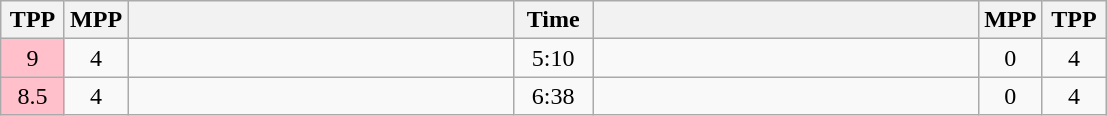<table class="wikitable" style="text-align: center;" |>
<tr>
<th width="35">TPP</th>
<th width="35">MPP</th>
<th width="250"></th>
<th width="45">Time</th>
<th width="250"></th>
<th width="35">MPP</th>
<th width="35">TPP</th>
</tr>
<tr>
<td bgcolor=pink>9</td>
<td>4</td>
<td style="text-align:left;"></td>
<td>5:10</td>
<td style="text-align:left;"><strong></strong></td>
<td>0</td>
<td>4</td>
</tr>
<tr>
<td bgcolor=pink>8.5</td>
<td>4</td>
<td style="text-align:left;"></td>
<td>6:38</td>
<td style="text-align:left;"><strong></strong></td>
<td>0</td>
<td>4</td>
</tr>
</table>
